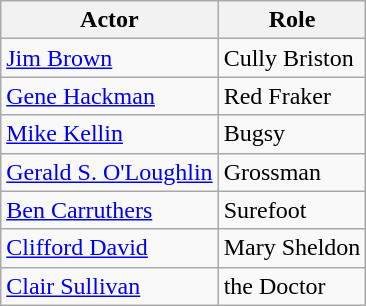<table class="wikitable">
<tr>
<th>Actor</th>
<th>Role</th>
</tr>
<tr>
<td><a href='#'>Jim Brown</a></td>
<td>Cully Briston</td>
</tr>
<tr>
<td><a href='#'>Gene Hackman</a></td>
<td>Red Fraker</td>
</tr>
<tr>
<td><a href='#'>Mike Kellin</a></td>
<td>Bugsy</td>
</tr>
<tr>
<td><a href='#'>Gerald S. O'Loughlin</a></td>
<td>Grossman</td>
</tr>
<tr>
<td><a href='#'>Ben Carruthers</a></td>
<td>Surefoot</td>
</tr>
<tr>
<td><a href='#'>Clifford David</a></td>
<td>Mary Sheldon</td>
</tr>
<tr>
<td><a href='#'>Clair Sullivan</a></td>
<td>the Doctor</td>
</tr>
</table>
